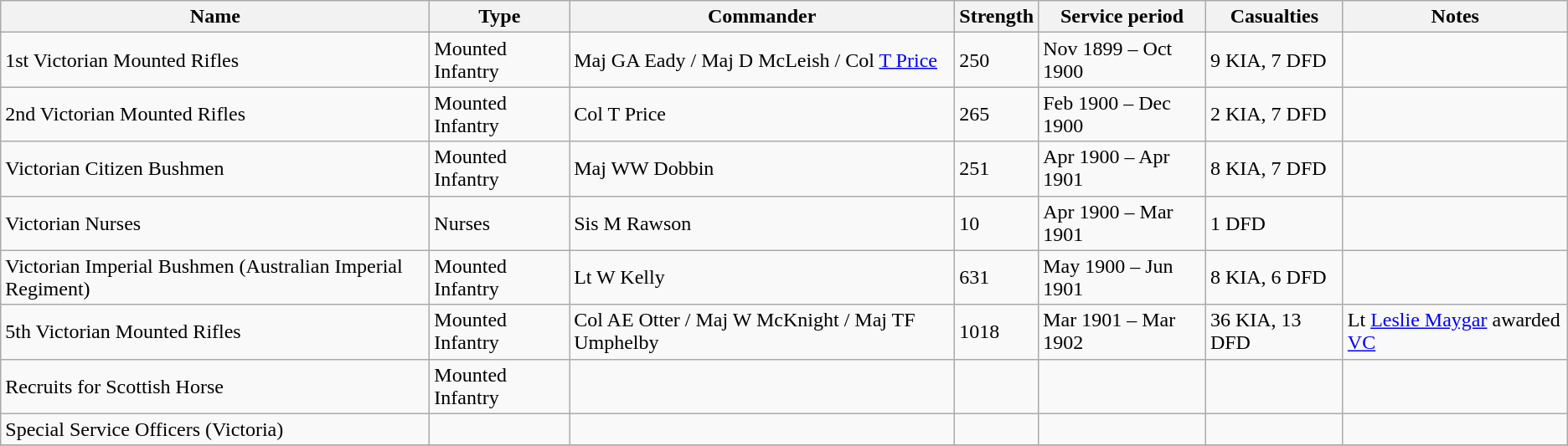<table class="wikitable" align=center>
<tr>
<th>Name</th>
<th>Type</th>
<th>Commander</th>
<th>Strength</th>
<th>Service period</th>
<th>Casualties</th>
<th>Notes</th>
</tr>
<tr>
<td>1st Victorian Mounted Rifles</td>
<td>Mounted Infantry</td>
<td>Maj GA Eady / Maj D McLeish / Col <a href='#'>T Price</a></td>
<td>250</td>
<td>Nov 1899 – Oct 1900</td>
<td>9 KIA, 7 DFD</td>
<td></td>
</tr>
<tr>
<td>2nd Victorian Mounted Rifles</td>
<td>Mounted Infantry</td>
<td>Col T Price</td>
<td>265</td>
<td>Feb 1900 – Dec 1900</td>
<td>2 KIA, 7 DFD</td>
<td></td>
</tr>
<tr>
<td>Victorian Citizen Bushmen</td>
<td>Mounted Infantry</td>
<td>Maj WW Dobbin</td>
<td>251</td>
<td>Apr 1900 – Apr 1901</td>
<td>8 KIA, 7 DFD</td>
<td></td>
</tr>
<tr>
<td>Victorian Nurses</td>
<td>Nurses</td>
<td>Sis M Rawson</td>
<td>10</td>
<td>Apr 1900 – Mar 1901</td>
<td>1 DFD</td>
<td></td>
</tr>
<tr>
<td>Victorian Imperial Bushmen (Australian Imperial Regiment)</td>
<td>Mounted Infantry</td>
<td>Lt W Kelly</td>
<td>631</td>
<td>May 1900 – Jun 1901</td>
<td>8 KIA, 6 DFD</td>
<td></td>
</tr>
<tr>
<td>5th Victorian Mounted Rifles</td>
<td>Mounted Infantry</td>
<td>Col AE Otter / Maj W McKnight / Maj TF Umphelby</td>
<td>1018</td>
<td>Mar 1901 – Mar 1902</td>
<td>36 KIA, 13 DFD</td>
<td>Lt <a href='#'>Leslie Maygar</a> awarded <a href='#'>VC</a></td>
</tr>
<tr>
<td>Recruits for Scottish Horse</td>
<td>Mounted Infantry</td>
<td></td>
<td></td>
<td></td>
<td></td>
<td></td>
</tr>
<tr>
<td>Special Service Officers (Victoria)</td>
<td></td>
<td></td>
<td></td>
<td></td>
<td></td>
<td></td>
</tr>
<tr>
</tr>
</table>
